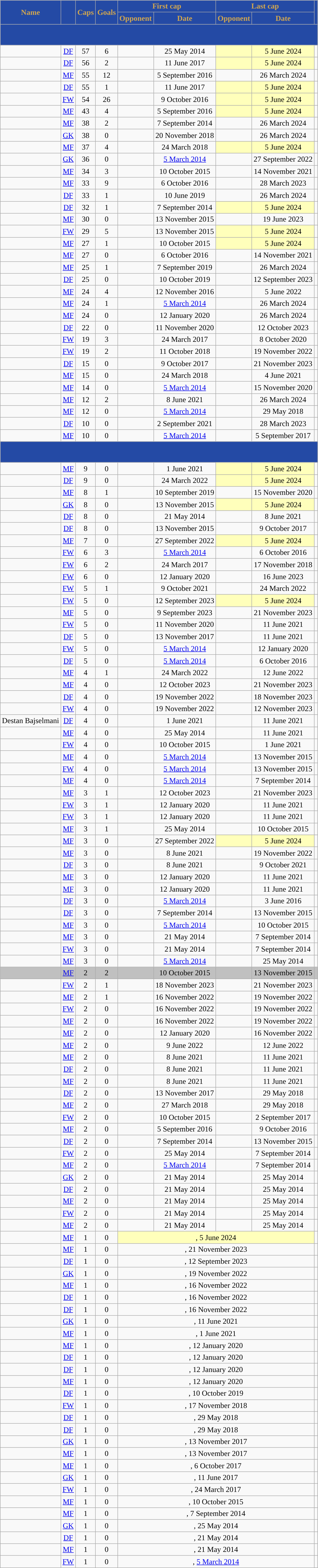<table class="wikitable" style="text-align:center;">
<tr>
<th rowspan="2" style="background: #244AA5; color: #D0A650;">Name</th>
<th rowspan="2" style="background: #244AA5; color: #D0A650;"></th>
<th rowspan="2" style="background: #244AA5; color: #D0A650;">Caps</th>
<th rowspan="2" style="background: #244AA5; color: #D0A650;">Goals</th>
<th colspan="2" style="background: #244AA5; color: #D0A650;">First cap</th>
<th colspan="2" style="background: #244AA5; color: #D0A650;">Last cap</th>
<th rowspan="2" style="background: #244AA5; color: #D0A650;"></th>
</tr>
<tr>
<th style="background: #244AA5; color: #D0A650;">Opponent</th>
<th style="background: #244AA5; color: #D0A650;">Date</th>
<th style="background: #244AA5; color: #D0A650;">Opponent</th>
<th style="background: #244AA5; color: #D0A650;">Date</th>
</tr>
<tr>
<th colspan="9" style="background: #244AA5;"><br><h3></h3></th>
</tr>
<tr>
<td align="left"><strong></strong></td>
<td><a href='#'>DF</a></td>
<td>57</td>
<td>6</td>
<td align="left"></td>
<td>25 May 2014</td>
<td align="left" bgcolor="#FFFFBB"></td>
<td bgcolor="#FFFFBB">5 June 2024</td>
<td></td>
</tr>
<tr>
<td align="left"><strong></strong></td>
<td><a href='#'>DF</a></td>
<td>56</td>
<td>2</td>
<td align="left"></td>
<td>11 June 2017</td>
<td align="left" bgcolor="#FFFFBB"></td>
<td bgcolor="#FFFFBB">5 June 2024</td>
<td></td>
</tr>
<tr>
<td align="left"><strong></strong></td>
<td><a href='#'>MF</a></td>
<td>55</td>
<td>12</td>
<td align="left"></td>
<td>5 September 2016</td>
<td align="left"></td>
<td>26 March 2024</td>
<td></td>
</tr>
<tr>
<td align="left"><strong></strong></td>
<td><a href='#'>DF</a></td>
<td>55</td>
<td>1</td>
<td align="left"></td>
<td>11 June 2017</td>
<td align="left" bgcolor="#FFFFBB"></td>
<td bgcolor="#FFFFBB">5 June 2024</td>
<td></td>
</tr>
<tr>
<td align="left"><strong></strong></td>
<td><a href='#'>FW</a></td>
<td>54</td>
<td>26</td>
<td align="left"></td>
<td>9 October 2016</td>
<td align="left" bgcolor="#FFFFBB"></td>
<td bgcolor="#FFFFBB">5 June 2024</td>
<td></td>
</tr>
<tr>
<td align="left"><strong></strong></td>
<td><a href='#'>MF</a></td>
<td>43</td>
<td>4</td>
<td align="left"></td>
<td>5 September 2016</td>
<td align="left" bgcolor="#FFFFBB"></td>
<td bgcolor="#FFFFBB">5 June 2024</td>
<td></td>
</tr>
<tr>
<td align="left"><strong></strong></td>
<td><a href='#'>MF</a></td>
<td>38</td>
<td>2</td>
<td align="left"></td>
<td>7 September 2014</td>
<td align="left"></td>
<td>26 March 2024</td>
<td></td>
</tr>
<tr>
<td align="left"><strong></strong></td>
<td><a href='#'>GK</a></td>
<td>38</td>
<td>0</td>
<td align="left"></td>
<td>20 November 2018</td>
<td align="left"></td>
<td>26 March 2024</td>
<td></td>
</tr>
<tr>
<td align="left"><strong></strong></td>
<td><a href='#'>MF</a></td>
<td>37</td>
<td>4</td>
<td align="left"></td>
<td>24 March 2018</td>
<td align="left" bgcolor="#FFFFBB"></td>
<td bgcolor="#FFFFBB">5 June 2024</td>
<td></td>
</tr>
<tr>
<td align="left"></td>
<td><a href='#'>GK</a></td>
<td>36</td>
<td>0</td>
<td align="left"></td>
<td><a href='#'>5 March 2014</a></td>
<td align="left"></td>
<td>27 September 2022</td>
<td></td>
</tr>
<tr>
<td align="left"></td>
<td><a href='#'>MF</a></td>
<td>34</td>
<td>3</td>
<td align="left"></td>
<td>10 October 2015</td>
<td align="left"></td>
<td>14 November 2021</td>
<td></td>
</tr>
<tr>
<td align="left"><strong></strong></td>
<td><a href='#'>MF</a></td>
<td>33</td>
<td>9</td>
<td align="left"></td>
<td>6 October 2016</td>
<td align="left"></td>
<td>28 March 2023</td>
<td></td>
</tr>
<tr>
<td align="left"><strong></strong></td>
<td><a href='#'>DF</a></td>
<td>33</td>
<td>1</td>
<td align="left"></td>
<td>10 June 2019</td>
<td align="left"></td>
<td>26 March 2024</td>
<td></td>
</tr>
<tr>
<td align="left"><strong></strong></td>
<td><a href='#'>DF</a></td>
<td>32</td>
<td>1</td>
<td align="left"></td>
<td>7 September 2014</td>
<td align="left" bgcolor="#FFFFBB"></td>
<td bgcolor="#FFFFBB">5 June 2024</td>
<td></td>
</tr>
<tr>
<td align="left"></td>
<td><a href='#'>MF</a></td>
<td>30</td>
<td>0</td>
<td align="left"></td>
<td>13 November 2015</td>
<td align="left"></td>
<td>19 June 2023</td>
<td></td>
</tr>
<tr>
<td align="left"><strong></strong></td>
<td><a href='#'>FW</a></td>
<td>29</td>
<td>5</td>
<td align="left"></td>
<td>13 November 2015</td>
<td align="left" bgcolor="#FFFFBB"></td>
<td bgcolor="#FFFFBB">5 June 2024</td>
<td></td>
</tr>
<tr>
<td align="left"><strong></strong></td>
<td><a href='#'>MF</a></td>
<td>27</td>
<td>1</td>
<td align="left"></td>
<td>10 October 2015</td>
<td align="left" bgcolor="#FFFFBB"></td>
<td bgcolor="#FFFFBB">5 June 2024</td>
<td></td>
</tr>
<tr>
<td align="left"></td>
<td><a href='#'>MF</a></td>
<td>27</td>
<td>0</td>
<td align="left"></td>
<td>6 October 2016</td>
<td align="left"></td>
<td>14 November 2021</td>
<td></td>
</tr>
<tr>
<td align="left"><strong></strong></td>
<td><a href='#'>MF</a></td>
<td>25</td>
<td>1</td>
<td align="left"></td>
<td>7 September 2019</td>
<td align="left"></td>
<td>26 March 2024</td>
<td></td>
</tr>
<tr>
<td align="left"><strong></strong></td>
<td><a href='#'>DF</a></td>
<td>25</td>
<td>0</td>
<td align="left"></td>
<td>10 October 2019</td>
<td align="left"></td>
<td>12 September 2023</td>
<td></td>
</tr>
<tr>
<td align="left"></td>
<td><a href='#'>MF</a></td>
<td>24</td>
<td>4</td>
<td align="left"></td>
<td>12 November 2016</td>
<td align="left"></td>
<td>5 June 2022</td>
<td></td>
</tr>
<tr>
<td align="left"><strong></strong></td>
<td><a href='#'>MF</a></td>
<td>24</td>
<td>1</td>
<td align="left"></td>
<td><a href='#'>5 March 2014</a></td>
<td align="left"></td>
<td>26 March 2024</td>
<td></td>
</tr>
<tr>
<td align="left"><strong></strong></td>
<td><a href='#'>MF</a></td>
<td>24</td>
<td>0</td>
<td align="left"></td>
<td>12 January 2020</td>
<td align="left"></td>
<td>26 March 2024</td>
<td></td>
</tr>
<tr>
<td align="left"><strong></strong></td>
<td><a href='#'>DF</a></td>
<td>22</td>
<td>0</td>
<td align="left"></td>
<td>11 November 2020</td>
<td align="left"></td>
<td>12 October 2023</td>
<td></td>
</tr>
<tr>
<td align="left"></td>
<td><a href='#'>FW</a></td>
<td>19</td>
<td>3</td>
<td align="left"></td>
<td>24 March 2017</td>
<td align="left"></td>
<td>8 October 2020</td>
<td></td>
</tr>
<tr>
<td align="left"></td>
<td><a href='#'>FW</a></td>
<td>19</td>
<td>2</td>
<td align="left"></td>
<td>11 October 2018</td>
<td align="left"></td>
<td>19 November 2022</td>
<td></td>
</tr>
<tr>
<td align="left"><strong></strong></td>
<td><a href='#'>DF</a></td>
<td>15</td>
<td>0</td>
<td align="left"></td>
<td>9 October 2017</td>
<td align="left"></td>
<td>21 November 2023</td>
<td></td>
</tr>
<tr>
<td align="left"><strong></strong></td>
<td><a href='#'>MF</a></td>
<td>15</td>
<td>0</td>
<td align="left"></td>
<td>24 March 2018</td>
<td align="left"></td>
<td>4 June 2021</td>
<td></td>
</tr>
<tr>
<td align="left"></td>
<td><a href='#'>MF</a></td>
<td>14</td>
<td>0</td>
<td align="left"></td>
<td><a href='#'>5 March 2014</a></td>
<td align="left"></td>
<td>15 November 2020</td>
<td></td>
</tr>
<tr>
<td align="left"><strong></strong></td>
<td><a href='#'>MF</a></td>
<td>12</td>
<td>2</td>
<td align="left"></td>
<td>8 June 2021</td>
<td align="left"></td>
<td>26 March 2024</td>
<td></td>
</tr>
<tr>
<td align="left"></td>
<td><a href='#'>MF</a></td>
<td>12</td>
<td>0</td>
<td align="left"></td>
<td><a href='#'>5 March 2014</a></td>
<td align="left"></td>
<td>29 May 2018</td>
<td></td>
</tr>
<tr>
<td align="left"><strong></strong></td>
<td><a href='#'>DF</a></td>
<td>10</td>
<td>0</td>
<td align="left"></td>
<td>2 September 2021</td>
<td align="left"></td>
<td>28 March 2023</td>
<td></td>
</tr>
<tr>
<td align="left"></td>
<td><a href='#'>MF</a></td>
<td>10</td>
<td>0</td>
<td align="left"></td>
<td><a href='#'>5 March 2014</a></td>
<td align="left"></td>
<td>5 September 2017</td>
<td></td>
</tr>
<tr>
<th colspan="9" style="background: #244AA5;"><br><h3></h3></th>
</tr>
<tr>
<td align="left"><strong></strong></td>
<td><a href='#'>MF</a></td>
<td>9</td>
<td>0</td>
<td align="left"></td>
<td>1 June 2021</td>
<td align="left" bgcolor="#FFFFBB"></td>
<td bgcolor="#FFFFBB">5 June 2024</td>
<td></td>
</tr>
<tr>
<td align="left"><strong></strong></td>
<td><a href='#'>DF</a></td>
<td>9</td>
<td>0</td>
<td align="left"></td>
<td>24 March 2022</td>
<td align="left" bgcolor="#FFFFBB"></td>
<td bgcolor="#FFFFBB">5 June 2024</td>
<td></td>
</tr>
<tr>
<td align="left"></td>
<td><a href='#'>MF</a></td>
<td>8</td>
<td>1</td>
<td align="left"></td>
<td>10 September 2019</td>
<td align="left"></td>
<td>15 November 2020</td>
<td></td>
</tr>
<tr>
<td align="left"><strong></strong></td>
<td><a href='#'>GK</a></td>
<td>8</td>
<td>0</td>
<td align="left"></td>
<td>13 November 2015</td>
<td align="left" bgcolor="#FFFFBB"></td>
<td bgcolor="#FFFFBB">5 June 2024</td>
<td></td>
</tr>
<tr>
<td align="left"></td>
<td><a href='#'>DF</a></td>
<td>8</td>
<td>0</td>
<td align="left"></td>
<td>21 May 2014</td>
<td align="left"></td>
<td>8 June 2021</td>
<td></td>
</tr>
<tr>
<td align="left"></td>
<td><a href='#'>DF</a></td>
<td>8</td>
<td>0</td>
<td align="left"></td>
<td>13 November 2015</td>
<td align="left"></td>
<td>9 October 2017</td>
<td></td>
</tr>
<tr>
<td align="left"><strong></strong></td>
<td><a href='#'>MF</a></td>
<td>7</td>
<td>0</td>
<td align="left"></td>
<td>27 September 2022</td>
<td align="left" bgcolor="#FFFFBB"></td>
<td bgcolor="#FFFFBB">5 June 2024</td>
<td></td>
</tr>
<tr>
<td align="left"></td>
<td><a href='#'>FW</a></td>
<td>6</td>
<td>3</td>
<td align="left"></td>
<td><a href='#'>5 March 2014</a></td>
<td align="left"></td>
<td>6 October 2016</td>
<td></td>
</tr>
<tr>
<td align="left"></td>
<td><a href='#'>FW</a></td>
<td>6</td>
<td>2</td>
<td align="left"></td>
<td>24 March 2017</td>
<td align="left"></td>
<td>17 November 2018</td>
<td></td>
</tr>
<tr>
<td align="left"></td>
<td><a href='#'>FW</a></td>
<td>6</td>
<td>0</td>
<td align="left"></td>
<td>12 January 2020</td>
<td align="left"></td>
<td>16 June 2023</td>
<td></td>
</tr>
<tr>
<td align="left"></td>
<td><a href='#'>FW</a></td>
<td>5</td>
<td>1</td>
<td align="left"></td>
<td>9 October 2021</td>
<td align="left"></td>
<td>24 March 2022</td>
<td></td>
</tr>
<tr>
<td align="left"><strong></strong></td>
<td><a href='#'>FW</a></td>
<td>5</td>
<td>0</td>
<td align="left"></td>
<td>12 September 2023</td>
<td align="left" bgcolor="#FFFFBB"></td>
<td bgcolor="#FFFFBB">5 June 2024</td>
<td></td>
</tr>
<tr>
<td align="left"><strong></strong></td>
<td><a href='#'>MF</a></td>
<td>5</td>
<td>0</td>
<td align="left"></td>
<td>9 September 2023</td>
<td align="left"></td>
<td>21 November 2023</td>
<td></td>
</tr>
<tr>
<td align="left"> </td>
<td><a href='#'>FW</a></td>
<td>5</td>
<td>0</td>
<td align="left"></td>
<td>11 November 2020</td>
<td align="left"></td>
<td>11 June 2021</td>
<td></td>
</tr>
<tr>
<td align="left"></td>
<td><a href='#'>DF</a></td>
<td>5</td>
<td>0</td>
<td align="left"></td>
<td>13 November 2017</td>
<td align="left"></td>
<td>11 June 2021</td>
<td></td>
</tr>
<tr>
<td align="left"></td>
<td><a href='#'>FW</a></td>
<td>5</td>
<td>0</td>
<td align="left"></td>
<td><a href='#'>5 March 2014</a></td>
<td align="left"></td>
<td>12 January 2020</td>
<td></td>
</tr>
<tr>
<td align="left"></td>
<td><a href='#'>DF</a></td>
<td>5</td>
<td>0</td>
<td align="left"></td>
<td><a href='#'>5 March 2014</a></td>
<td align="left"></td>
<td>6 October 2016</td>
<td></td>
</tr>
<tr>
<td align="left"></td>
<td><a href='#'>MF</a></td>
<td>4</td>
<td>1</td>
<td align="left"></td>
<td>24 March 2022</td>
<td align="left"></td>
<td>12 June 2022</td>
<td></td>
</tr>
<tr>
<td align="left"><strong></strong></td>
<td><a href='#'>MF</a></td>
<td>4</td>
<td>0</td>
<td align="left"></td>
<td>12 October 2023</td>
<td align="left"></td>
<td>21 November 2023</td>
<td></td>
</tr>
<tr>
<td align="left"><strong></strong></td>
<td><a href='#'>DF</a></td>
<td>4</td>
<td>0</td>
<td align="left"></td>
<td>19 November 2022</td>
<td align="left"></td>
<td>18 November 2023</td>
<td></td>
</tr>
<tr>
<td align="left"><strong></strong></td>
<td><a href='#'>FW</a></td>
<td>4</td>
<td>0</td>
<td align="left"></td>
<td>19 November 2022</td>
<td align="left"></td>
<td>12 November 2023</td>
<td></td>
</tr>
<tr>
<td align="left">Destan Bajselmani</td>
<td><a href='#'>DF</a></td>
<td>4</td>
<td>0</td>
<td align="left"></td>
<td>1 June 2021</td>
<td align="left"></td>
<td>11 June 2021</td>
<td></td>
</tr>
<tr>
<td align="left"></td>
<td><a href='#'>MF</a></td>
<td>4</td>
<td>0</td>
<td align="left"></td>
<td>25 May 2014</td>
<td align="left"></td>
<td>11 June 2021</td>
<td></td>
</tr>
<tr>
<td align="left"></td>
<td><a href='#'>FW</a></td>
<td>4</td>
<td>0</td>
<td align="left"></td>
<td>10 October 2015</td>
<td align="left"></td>
<td>1 June 2021</td>
<td></td>
</tr>
<tr>
<td align="left"> </td>
<td><a href='#'>MF</a></td>
<td>4</td>
<td>0</td>
<td align="left"></td>
<td><a href='#'>5 March 2014</a></td>
<td align="left"></td>
<td>13 November 2015</td>
<td></td>
</tr>
<tr>
<td align="left"></td>
<td><a href='#'>FW</a></td>
<td>4</td>
<td>0</td>
<td align="left"></td>
<td><a href='#'>5 March 2014</a></td>
<td align="left"></td>
<td>13 November 2015</td>
<td></td>
</tr>
<tr>
<td align="left"></td>
<td><a href='#'>MF</a></td>
<td>4</td>
<td>0</td>
<td align="left"></td>
<td><a href='#'>5 March 2014</a></td>
<td align="left"></td>
<td>7 September 2014</td>
<td></td>
</tr>
<tr>
<td align="left"><strong></strong></td>
<td><a href='#'>MF</a></td>
<td>3</td>
<td>1</td>
<td align="left"></td>
<td>12 October 2023</td>
<td align="left"></td>
<td>21 November 2023</td>
<td></td>
</tr>
<tr>
<td align="left"> </td>
<td><a href='#'>FW</a></td>
<td>3</td>
<td>1</td>
<td align="left"></td>
<td>12 January 2020</td>
<td align="left"></td>
<td>11 June 2021</td>
<td></td>
</tr>
<tr>
<td align="left"></td>
<td><a href='#'>FW</a></td>
<td>3</td>
<td>1</td>
<td align="left"></td>
<td>12 January 2020</td>
<td align="left"></td>
<td>11 June 2021</td>
<td></td>
</tr>
<tr>
<td align="left"></td>
<td><a href='#'>MF</a></td>
<td>3</td>
<td>1</td>
<td align="left"></td>
<td>25 May 2014</td>
<td align="left"></td>
<td>10 October 2015</td>
<td></td>
</tr>
<tr>
<td align="left"><strong></strong></td>
<td><a href='#'>MF</a></td>
<td>3</td>
<td>0</td>
<td align="left"></td>
<td>27 September 2022</td>
<td align="left" bgcolor="#FFFFBB"></td>
<td bgcolor="#FFFFBB">5 June 2024</td>
<td></td>
</tr>
<tr>
<td align="left"></td>
<td><a href='#'>MF</a></td>
<td>3</td>
<td>0</td>
<td align="left"></td>
<td>8 June 2021</td>
<td align="left"></td>
<td>19 November 2022</td>
<td></td>
</tr>
<tr>
<td align="left"></td>
<td><a href='#'>DF</a></td>
<td>3</td>
<td>0</td>
<td align="left"></td>
<td>8 June 2021</td>
<td align="left"></td>
<td>9 October 2021</td>
<td></td>
</tr>
<tr>
<td align="left"></td>
<td><a href='#'>MF</a></td>
<td>3</td>
<td>0</td>
<td align="left"></td>
<td>12 January 2020</td>
<td align="left"></td>
<td>11 June 2021</td>
<td></td>
</tr>
<tr>
<td align="left"></td>
<td><a href='#'>MF</a></td>
<td>3</td>
<td>0</td>
<td align="left"></td>
<td>12 January 2020</td>
<td align="left"></td>
<td>11 June 2021</td>
<td></td>
</tr>
<tr>
<td align="left"></td>
<td><a href='#'>DF</a></td>
<td>3</td>
<td>0</td>
<td align="left"></td>
<td><a href='#'>5 March 2014</a></td>
<td align="left"></td>
<td>3 June 2016</td>
<td></td>
</tr>
<tr>
<td align="left"></td>
<td><a href='#'>DF</a></td>
<td>3</td>
<td>0</td>
<td align="left"></td>
<td>7 September 2014</td>
<td align="left"></td>
<td>13 November 2015</td>
<td></td>
</tr>
<tr>
<td align="left"> </td>
<td><a href='#'>MF</a></td>
<td>3</td>
<td>0</td>
<td align="left"></td>
<td><a href='#'>5 March 2014</a></td>
<td align="left"></td>
<td>10 October 2015</td>
<td></td>
</tr>
<tr>
<td align="left"></td>
<td><a href='#'>MF</a></td>
<td>3</td>
<td>0</td>
<td align="left"></td>
<td>21 May 2014</td>
<td align="left"></td>
<td>7 September 2014</td>
<td></td>
</tr>
<tr>
<td align="left"></td>
<td><a href='#'>FW</a></td>
<td>3</td>
<td>0</td>
<td align="left"></td>
<td>21 May 2014</td>
<td align="left"></td>
<td>7 September 2014</td>
<td></td>
</tr>
<tr>
<td align="left"></td>
<td><a href='#'>MF</a></td>
<td>3</td>
<td>0</td>
<td align="left"></td>
<td><a href='#'>5 March 2014</a></td>
<td align="left"></td>
<td>25 May 2014</td>
<td></td>
</tr>
<tr bgcolor=silver>
<td align="left"></td>
<td><a href='#'>MF</a></td>
<td>2</td>
<td>2</td>
<td align="left"></td>
<td>10 October 2015</td>
<td align="left"></td>
<td>13 November 2015</td>
<td></td>
</tr>
<tr>
<td align="left"><strong></strong></td>
<td><a href='#'>FW</a></td>
<td>2</td>
<td>1</td>
<td align="left"></td>
<td>18 November 2023</td>
<td align="left"></td>
<td>21 November 2023</td>
<td></td>
</tr>
<tr>
<td align="left"> </td>
<td><a href='#'>MF</a></td>
<td>2</td>
<td>1</td>
<td align="left"></td>
<td>16 November 2022</td>
<td align="left"></td>
<td>19 November 2022</td>
<td></td>
</tr>
<tr>
<td align="left"> </td>
<td><a href='#'>FW</a></td>
<td>2</td>
<td>0</td>
<td align="left"></td>
<td>16 November 2022</td>
<td align="left"></td>
<td>19 November 2022</td>
<td></td>
</tr>
<tr>
<td align="left"></td>
<td><a href='#'>MF</a></td>
<td>2</td>
<td>0</td>
<td align="left"></td>
<td>16 November 2022</td>
<td align="left"></td>
<td>19 November 2022</td>
<td></td>
</tr>
<tr>
<td align="left"></td>
<td><a href='#'>MF</a></td>
<td>2</td>
<td>0</td>
<td align="left"></td>
<td>12 January 2020</td>
<td align="left"></td>
<td>16 November 2022</td>
<td></td>
</tr>
<tr>
<td align="left"><strong></strong></td>
<td><a href='#'>MF</a></td>
<td>2</td>
<td>0</td>
<td align="left"></td>
<td>9 June 2022</td>
<td align="left"></td>
<td>12 June 2022</td>
<td></td>
</tr>
<tr>
<td align="left"></td>
<td><a href='#'>MF</a></td>
<td>2</td>
<td>0</td>
<td align="left"></td>
<td>8 June 2021</td>
<td align="left"></td>
<td>11 June 2021</td>
<td></td>
</tr>
<tr>
<td align="left"></td>
<td><a href='#'>DF</a></td>
<td>2</td>
<td>0</td>
<td align="left"></td>
<td>8 June 2021</td>
<td align="left"></td>
<td>11 June 2021</td>
<td></td>
</tr>
<tr>
<td align="left"></td>
<td><a href='#'>MF</a></td>
<td>2</td>
<td>0</td>
<td align="left"></td>
<td>8 June 2021</td>
<td align="left"></td>
<td>11 June 2021</td>
<td></td>
</tr>
<tr>
<td align="left"></td>
<td><a href='#'>DF</a></td>
<td>2</td>
<td>0</td>
<td align="left"></td>
<td>13 November 2017</td>
<td align="left"></td>
<td>29 May 2018</td>
<td></td>
</tr>
<tr>
<td align="left"></td>
<td><a href='#'>MF</a></td>
<td>2</td>
<td>0</td>
<td align="left"></td>
<td>27 March 2018</td>
<td align="left"></td>
<td>29 May 2018</td>
<td></td>
</tr>
<tr>
<td align="left"></td>
<td><a href='#'>FW</a></td>
<td>2</td>
<td>0</td>
<td align="left"></td>
<td>10 October 2015</td>
<td align="left"></td>
<td>2 September 2017</td>
<td></td>
</tr>
<tr>
<td align="left"></td>
<td><a href='#'>MF</a></td>
<td>2</td>
<td>0</td>
<td align="left"></td>
<td>5 September 2016</td>
<td align="left"></td>
<td>9 October 2016</td>
<td></td>
</tr>
<tr>
<td align="left"></td>
<td><a href='#'>DF</a></td>
<td>2</td>
<td>0</td>
<td align="left"></td>
<td>7 September 2014</td>
<td align="left"></td>
<td>13 November 2015</td>
<td></td>
</tr>
<tr>
<td align="left"> </td>
<td><a href='#'>FW</a></td>
<td>2</td>
<td>0</td>
<td align="left"></td>
<td>25 May 2014</td>
<td align="left"></td>
<td>7 September 2014</td>
<td></td>
</tr>
<tr>
<td align="left"></td>
<td><a href='#'>MF</a></td>
<td>2</td>
<td>0</td>
<td align="left"></td>
<td><a href='#'>5 March 2014</a></td>
<td align="left"></td>
<td>7 September 2014</td>
<td></td>
</tr>
<tr>
<td align="left"></td>
<td><a href='#'>GK</a></td>
<td>2</td>
<td>0</td>
<td align="left"></td>
<td>21 May 2014</td>
<td align="left"></td>
<td>25 May 2014</td>
<td></td>
</tr>
<tr>
<td align="left"></td>
<td><a href='#'>DF</a></td>
<td>2</td>
<td>0</td>
<td align="left"></td>
<td>21 May 2014</td>
<td align="left"></td>
<td>25 May 2014</td>
<td></td>
</tr>
<tr>
<td align="left"></td>
<td><a href='#'>MF</a></td>
<td>2</td>
<td>0</td>
<td align="left"></td>
<td>21 May 2014</td>
<td align="left"></td>
<td>25 May 2014</td>
<td></td>
</tr>
<tr>
<td align="left"> </td>
<td><a href='#'>FW</a></td>
<td>2</td>
<td>0</td>
<td align="left"></td>
<td>21 May 2014</td>
<td align="left"></td>
<td>25 May 2014</td>
<td></td>
</tr>
<tr>
<td align="left"></td>
<td><a href='#'>MF</a></td>
<td>2</td>
<td>0</td>
<td align="left"></td>
<td>21 May 2014</td>
<td align="left"></td>
<td>25 May 2014</td>
<td></td>
</tr>
<tr>
<td align="left"><strong></strong></td>
<td><a href='#'>MF</a></td>
<td>1</td>
<td>0</td>
<td align="centre" colspan="4" bgcolor="#FFFFBB">, 5 June 2024</td>
<td></td>
</tr>
<tr>
<td align="left"><strong></strong></td>
<td><a href='#'>MF</a></td>
<td>1</td>
<td>0</td>
<td align="centre" colspan="4">, 21 November 2023</td>
<td></td>
</tr>
<tr>
<td align="left"><strong></strong></td>
<td><a href='#'>DF</a></td>
<td>1</td>
<td>0</td>
<td align="centre" colspan="4">, 12 September 2023</td>
<td></td>
</tr>
<tr>
<td align="left"></td>
<td><a href='#'>GK</a></td>
<td>1</td>
<td>0</td>
<td align="centre" colspan="4">, 19 November 2022</td>
<td></td>
</tr>
<tr>
<td align="left"></td>
<td><a href='#'>MF</a></td>
<td>1</td>
<td>0</td>
<td align="centre" colspan="4">, 16 November 2022</td>
<td></td>
</tr>
<tr>
<td align="left"></td>
<td><a href='#'>DF</a></td>
<td>1</td>
<td>0</td>
<td align="centre" colspan="4">, 16 November 2022</td>
<td></td>
</tr>
<tr>
<td align="left"></td>
<td><a href='#'>DF</a></td>
<td>1</td>
<td>0</td>
<td align="centre" colspan="4">, 16 November 2022</td>
<td></td>
</tr>
<tr>
<td align="left"></td>
<td><a href='#'>GK</a></td>
<td>1</td>
<td>0</td>
<td align="centre" colspan="4">, 11 June 2021</td>
<td></td>
</tr>
<tr>
<td align="left"></td>
<td><a href='#'>MF</a></td>
<td>1</td>
<td>0</td>
<td align="centre" colspan="4">, 1 June 2021</td>
<td></td>
</tr>
<tr>
<td align="left"><strong></strong></td>
<td><a href='#'>MF</a></td>
<td>1</td>
<td>0</td>
<td align="centre" colspan="4">, 12 January 2020</td>
<td></td>
</tr>
<tr>
<td align="left"></td>
<td><a href='#'>DF</a></td>
<td>1</td>
<td>0</td>
<td align="centre" colspan="4">, 12 January 2020</td>
<td></td>
</tr>
<tr>
<td align="left"></td>
<td><a href='#'>DF</a></td>
<td>1</td>
<td>0</td>
<td align="centre" colspan="4">, 12 January 2020</td>
<td></td>
</tr>
<tr>
<td align="left"></td>
<td><a href='#'>MF</a></td>
<td>1</td>
<td>0</td>
<td align="centre" colspan="4">, 12 January 2020</td>
<td></td>
</tr>
<tr>
<td align="left"></td>
<td><a href='#'>DF</a></td>
<td>1</td>
<td>0</td>
<td align="centre" colspan="4">, 10 October 2019</td>
<td></td>
</tr>
<tr>
<td align="left"></td>
<td><a href='#'>FW</a></td>
<td>1</td>
<td>0</td>
<td align="centre" colspan="4">, 17 November 2018</td>
<td></td>
</tr>
<tr>
<td align="left"> </td>
<td><a href='#'>DF</a></td>
<td>1</td>
<td>0</td>
<td align="centre" colspan="4">, 29 May 2018</td>
<td></td>
</tr>
<tr>
<td align="left"></td>
<td><a href='#'>DF</a></td>
<td>1</td>
<td>0</td>
<td align="centre" colspan="4">, 29 May 2018</td>
<td></td>
</tr>
<tr>
<td align="left"></td>
<td><a href='#'>GK</a></td>
<td>1</td>
<td>0</td>
<td align="centre" colspan="4">, 13 November 2017</td>
<td></td>
</tr>
<tr>
<td align="left"></td>
<td><a href='#'>MF</a></td>
<td>1</td>
<td>0</td>
<td align="centre" colspan="4">, 13 November 2017</td>
<td></td>
</tr>
<tr>
<td align="left"></td>
<td><a href='#'>MF</a></td>
<td>1</td>
<td>0</td>
<td align="centre" colspan="4">, 6 October 2017</td>
<td></td>
</tr>
<tr>
<td align="left"></td>
<td><a href='#'>GK</a></td>
<td>1</td>
<td>0</td>
<td align="centre" colspan="4">, 11 June 2017</td>
<td></td>
</tr>
<tr>
<td align="left"></td>
<td><a href='#'>FW</a></td>
<td>1</td>
<td>0</td>
<td align="centre" colspan="4">, 24 March 2017</td>
<td></td>
</tr>
<tr>
<td align="left"></td>
<td><a href='#'>MF</a></td>
<td>1</td>
<td>0</td>
<td align="centre" colspan="4">, 10 October 2015</td>
<td></td>
</tr>
<tr>
<td align="left"></td>
<td><a href='#'>MF</a></td>
<td>1</td>
<td>0</td>
<td align="centre" colspan="4">, 7 September 2014</td>
<td></td>
</tr>
<tr>
<td align="left"></td>
<td><a href='#'>GK</a></td>
<td>1</td>
<td>0</td>
<td align="centre" colspan="4">, 25 May 2014</td>
<td></td>
</tr>
<tr>
<td align="left"> </td>
<td><a href='#'>DF</a></td>
<td>1</td>
<td>0</td>
<td align="centre" colspan="4">, 21 May 2014</td>
<td></td>
</tr>
<tr>
<td align="left"> </td>
<td><a href='#'>MF</a></td>
<td>1</td>
<td>0</td>
<td align="centre" colspan="4">, 21 May 2014</td>
<td></td>
</tr>
<tr>
<td align="left"></td>
<td><a href='#'>FW</a></td>
<td>1</td>
<td>0</td>
<td align="centre" colspan="4">, <a href='#'>5 March 2014</a></td>
<td></td>
</tr>
</table>
